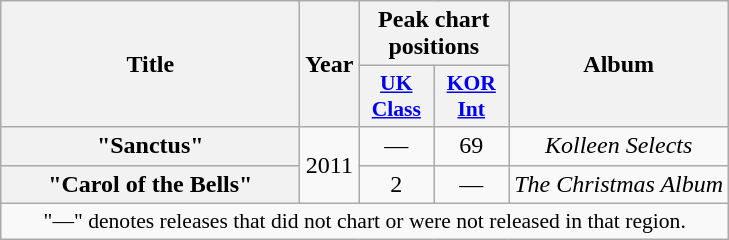<table class="wikitable plainrowheaders" style="text-align:center;" border="1">
<tr>
<th scope="col" rowspan="2" style="width:12em;">Title</th>
<th scope="col" rowspan="2">Year</th>
<th scope="col" colspan="2">Peak chart positions</th>
<th scope="col" rowspan="2">Album</th>
</tr>
<tr>
<th scope="col" style="width:3em;font-size:90%;"><a href='#'>UK Class</a><br></th>
<th scope="col" style="width:3em;font-size:90%;"><a href='#'>KOR Int</a><br></th>
</tr>
<tr>
<th scope="row">"Sanctus"</th>
<td rowspan="2">2011</td>
<td>—</td>
<td>69</td>
<td><em>Kolleen Selects</em></td>
</tr>
<tr>
<th scope="row">"Carol of the Bells"</th>
<td>2</td>
<td>—</td>
<td><em>The Christmas Album</em></td>
</tr>
<tr>
<td colspan="5" style="font-size:90%">"—" denotes releases that did not chart or were not released in that region.</td>
</tr>
</table>
